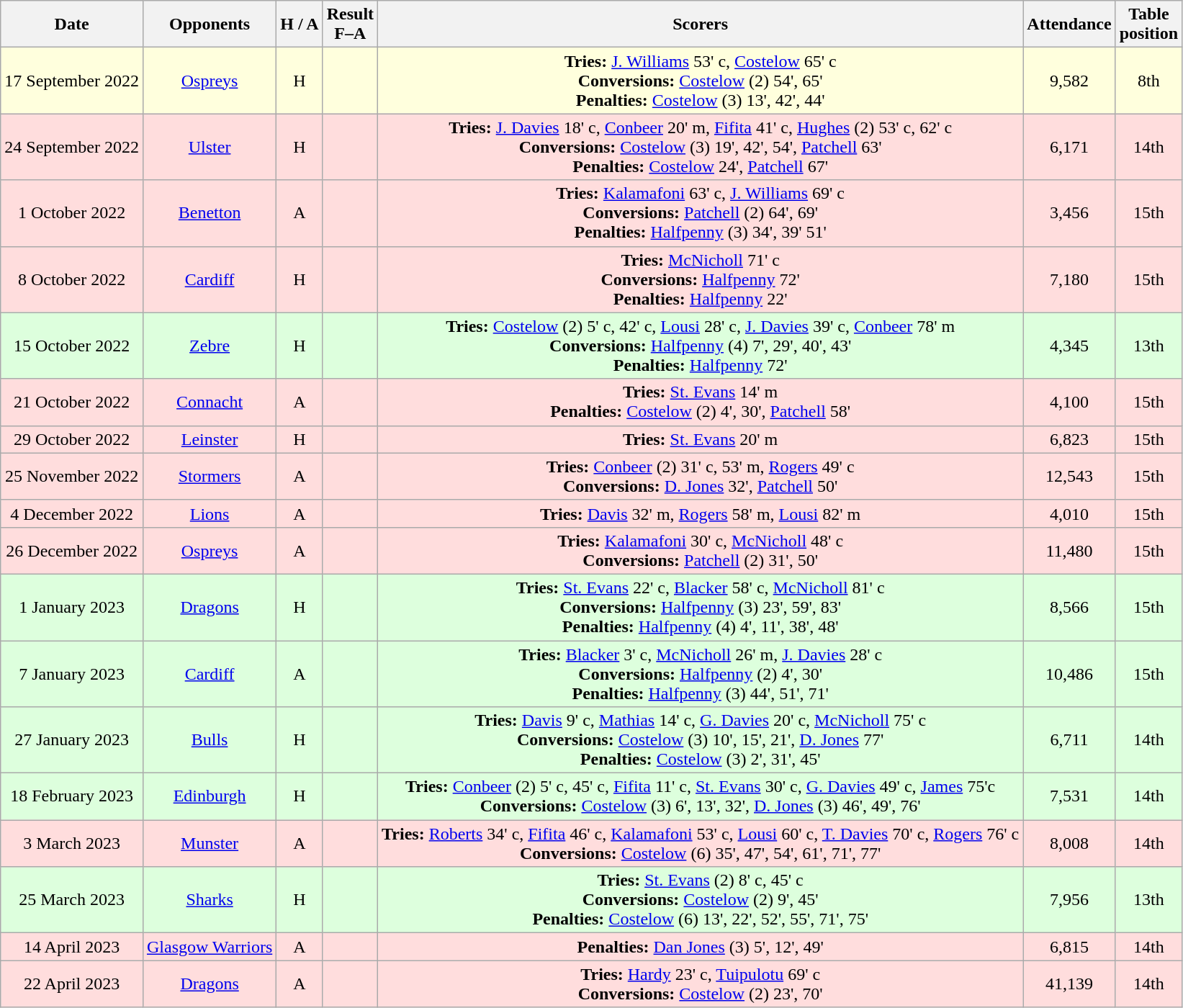<table class="wikitable" style="text-align:center">
<tr>
<th>Date</th>
<th>Opponents</th>
<th>H / A</th>
<th>Result<br>F–A</th>
<th>Scorers</th>
<th>Attendance</th>
<th>Table<br>position</th>
</tr>
<tr bgcolor="#ffffdd">
<td>17 September 2022</td>
<td><a href='#'>Ospreys</a></td>
<td>H</td>
<td></td>
<td><strong>Tries:</strong> <a href='#'>J. Williams</a> 53' c, <a href='#'>Costelow</a> 65' c<br><strong>Conversions:</strong> <a href='#'>Costelow</a> (2) 54', 65'<br><strong>Penalties:</strong> <a href='#'>Costelow</a> (3) 13', 42', 44'</td>
<td>9,582</td>
<td>8th</td>
</tr>
<tr bgcolor="#ffdddd">
<td>24 September 2022</td>
<td><a href='#'>Ulster</a></td>
<td>H</td>
<td></td>
<td><strong>Tries:</strong> <a href='#'>J. Davies</a> 18' c, <a href='#'>Conbeer</a> 20' m, <a href='#'>Fifita</a> 41' c, <a href='#'>Hughes</a> (2) 53' c, 62' c<br><strong>Conversions:</strong> <a href='#'>Costelow</a> (3) 19', 42', 54', <a href='#'>Patchell</a> 63'<br><strong>Penalties:</strong> <a href='#'>Costelow</a> 24', <a href='#'>Patchell</a> 67'</td>
<td>6,171</td>
<td>14th</td>
</tr>
<tr bgcolor="#ffdddd">
<td>1 October 2022</td>
<td><a href='#'>Benetton</a></td>
<td>A</td>
<td></td>
<td><strong>Tries:</strong> <a href='#'>Kalamafoni</a> 63' c, <a href='#'>J. Williams</a> 69' c<br><strong>Conversions:</strong> <a href='#'>Patchell</a> (2) 64', 69'<br><strong>Penalties:</strong> <a href='#'>Halfpenny</a> (3) 34', 39' 51'</td>
<td>3,456</td>
<td>15th</td>
</tr>
<tr bgcolor="#ffdddd">
<td>8 October 2022</td>
<td><a href='#'>Cardiff</a></td>
<td>H</td>
<td></td>
<td><strong>Tries:</strong> <a href='#'>McNicholl</a> 71' c<br><strong>Conversions:</strong> <a href='#'>Halfpenny</a> 72'<br><strong>Penalties:</strong> <a href='#'>Halfpenny</a> 22'</td>
<td>7,180</td>
<td>15th</td>
</tr>
<tr bgcolor="#ddffdd">
<td>15 October 2022</td>
<td><a href='#'>Zebre</a></td>
<td>H</td>
<td></td>
<td><strong>Tries:</strong> <a href='#'>Costelow</a> (2) 5' c, 42' c, <a href='#'>Lousi</a> 28' c, <a href='#'>J. Davies</a> 39' c, <a href='#'>Conbeer</a> 78' m<br><strong>Conversions:</strong> <a href='#'>Halfpenny</a> (4) 7', 29', 40', 43'<br><strong>Penalties:</strong> <a href='#'>Halfpenny</a> 72'</td>
<td>4,345</td>
<td>13th</td>
</tr>
<tr bgcolor="#ffdddd">
<td>21 October 2022</td>
<td><a href='#'>Connacht</a></td>
<td>A</td>
<td></td>
<td><strong>Tries:</strong> <a href='#'>St. Evans</a> 14' m<br><strong>Penalties:</strong> <a href='#'>Costelow</a> (2) 4', 30', <a href='#'>Patchell</a> 58'</td>
<td>4,100</td>
<td>15th</td>
</tr>
<tr bgcolor="#ffdddd">
<td>29 October 2022</td>
<td><a href='#'>Leinster</a></td>
<td>H</td>
<td></td>
<td><strong>Tries:</strong> <a href='#'>St. Evans</a> 20' m</td>
<td>6,823</td>
<td>15th</td>
</tr>
<tr bgcolor="#ffdddd">
<td>25 November 2022</td>
<td><a href='#'>Stormers</a></td>
<td>A</td>
<td></td>
<td><strong>Tries:</strong> <a href='#'>Conbeer</a> (2) 31' c, 53' m, <a href='#'>Rogers</a> 49' c<br><strong>Conversions:</strong> <a href='#'>D. Jones</a> 32', <a href='#'>Patchell</a> 50'</td>
<td>12,543</td>
<td>15th</td>
</tr>
<tr bgcolor="#ffdddd">
<td>4 December 2022</td>
<td><a href='#'>Lions</a></td>
<td>A</td>
<td></td>
<td><strong>Tries:</strong> <a href='#'>Davis</a> 32' m, <a href='#'>Rogers</a> 58' m, <a href='#'>Lousi</a> 82' m</td>
<td>4,010</td>
<td>15th</td>
</tr>
<tr bgcolor="#ffdddd">
<td>26 December 2022</td>
<td><a href='#'>Ospreys</a></td>
<td>A</td>
<td></td>
<td><strong>Tries:</strong> <a href='#'>Kalamafoni</a> 30' c, <a href='#'>McNicholl</a> 48' c<br><strong>Conversions:</strong> <a href='#'>Patchell</a> (2) 31', 50'</td>
<td>11,480</td>
<td>15th</td>
</tr>
<tr bgcolor="#ddffdd">
<td>1 January 2023</td>
<td><a href='#'>Dragons</a></td>
<td>H</td>
<td></td>
<td><strong>Tries:</strong> <a href='#'>St. Evans</a> 22' c, <a href='#'>Blacker</a> 58' c, <a href='#'>McNicholl</a> 81' c<br><strong>Conversions:</strong> <a href='#'>Halfpenny</a> (3) 23', 59', 83'<br><strong>Penalties:</strong> <a href='#'>Halfpenny</a> (4) 4', 11', 38', 48'</td>
<td>8,566</td>
<td>15th</td>
</tr>
<tr bgcolor="#ddffdd">
<td>7 January 2023</td>
<td><a href='#'>Cardiff</a></td>
<td>A</td>
<td></td>
<td><strong>Tries:</strong> <a href='#'>Blacker</a> 3' c, <a href='#'>McNicholl</a> 26' m, <a href='#'>J. Davies</a> 28' c<br><strong>Conversions:</strong> <a href='#'>Halfpenny</a> (2) 4', 30'<br><strong>Penalties:</strong> <a href='#'>Halfpenny</a> (3) 44', 51', 71'</td>
<td>10,486</td>
<td>15th</td>
</tr>
<tr bgcolor="#ddffdd">
<td>27 January 2023</td>
<td><a href='#'>Bulls</a></td>
<td>H</td>
<td></td>
<td><strong>Tries:</strong> <a href='#'>Davis</a> 9' c, <a href='#'>Mathias</a> 14' c, <a href='#'>G. Davies</a> 20' c, <a href='#'>McNicholl</a> 75' c <br><strong>Conversions:</strong> <a href='#'>Costelow</a> (3) 10', 15', 21', <a href='#'>D. Jones</a> 77'<br><strong>Penalties:</strong> <a href='#'>Costelow</a> (3) 2', 31', 45'</td>
<td>6,711</td>
<td>14th</td>
</tr>
<tr bgcolor="#ddffdd">
<td>18 February 2023</td>
<td><a href='#'>Edinburgh</a></td>
<td>H</td>
<td></td>
<td><strong>Tries:</strong> <a href='#'>Conbeer</a> (2) 5' c, 45' c, <a href='#'>Fifita</a> 11' c, <a href='#'>St. Evans</a> 30' c, <a href='#'>G. Davies</a> 49' c, <a href='#'>James</a> 75'c<br><strong>Conversions:</strong> <a href='#'>Costelow</a> (3) 6', 13', 32', <a href='#'>D. Jones</a> (3) 46', 49', 76'</td>
<td>7,531</td>
<td>14th</td>
</tr>
<tr bgcolor="#ffdddd">
<td>3 March 2023</td>
<td><a href='#'>Munster</a></td>
<td>A</td>
<td></td>
<td><strong>Tries:</strong> <a href='#'>Roberts</a> 34' c, <a href='#'>Fifita</a> 46' c, <a href='#'>Kalamafoni</a> 53' c, <a href='#'>Lousi</a> 60' c, <a href='#'>T. Davies</a> 70' c, <a href='#'>Rogers</a> 76' c<br><strong>Conversions:</strong> <a href='#'>Costelow</a> (6) 35', 47', 54', 61', 71', 77'</td>
<td>8,008</td>
<td>14th</td>
</tr>
<tr bgcolor="#ddffdd">
<td>25 March 2023</td>
<td><a href='#'>Sharks</a></td>
<td>H</td>
<td></td>
<td><strong>Tries:</strong> <a href='#'>St. Evans</a> (2) 8' c, 45' c<br><strong>Conversions:</strong> <a href='#'>Costelow</a> (2) 9', 45'<br><strong>Penalties:</strong> <a href='#'>Costelow</a> (6) 13', 22', 52', 55', 71', 75'</td>
<td>7,956</td>
<td>13th</td>
</tr>
<tr bgcolor="#ffdddd">
<td>14 April 2023</td>
<td><a href='#'>Glasgow Warriors</a></td>
<td>A</td>
<td></td>
<td><strong>Penalties:</strong> <a href='#'>Dan Jones</a> (3) 5', 12', 49'</td>
<td>6,815</td>
<td>14th</td>
</tr>
<tr bgcolor="#ffdddd">
<td>22 April 2023</td>
<td><a href='#'>Dragons</a></td>
<td>A</td>
<td></td>
<td><strong>Tries:</strong> <a href='#'>Hardy</a> 23' c, <a href='#'>Tuipulotu</a> 69' c<br><strong>Conversions:</strong> <a href='#'>Costelow</a> (2) 23', 70'</td>
<td>41,139</td>
<td>14th</td>
</tr>
</table>
